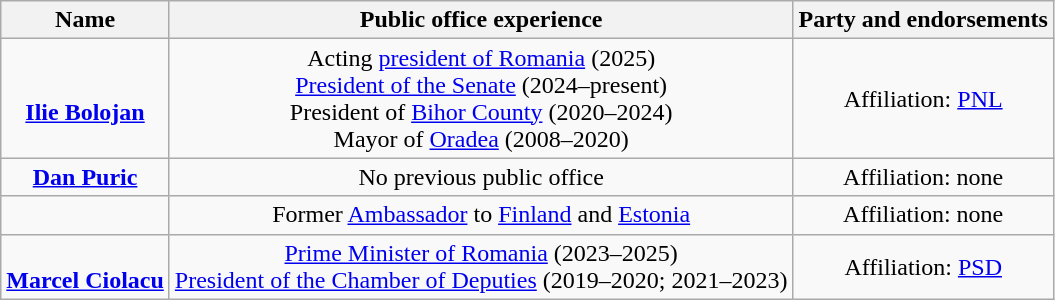<table class="wikitable sortable collapsible collapsed" style="text-align:center;">
<tr>
<th>Name</th>
<th>Public office experience</th>
<th>Party and endorsements</th>
</tr>
<tr>
<td><br><strong><a href='#'>Ilie Bolojan</a></strong></td>
<td>Acting <a href='#'>president of Romania</a> (2025)<br><a href='#'>President of the Senate</a> (2024–present)<br>President of <a href='#'>Bihor County</a> (2020–2024)<br>Mayor of <a href='#'>Oradea</a> (2008–2020)</td>
<td>Affiliation: <a href='#'>PNL</a></td>
</tr>
<tr>
<td><strong><a href='#'>Dan Puric</a></strong></td>
<td>No previous public office</td>
<td>Affiliation: none</td>
</tr>
<tr>
<td><strong></strong></td>
<td>Former <a href='#'>Ambassador</a> to <a href='#'>Finland</a> and <a href='#'>Estonia</a></td>
<td>Affiliation: none</td>
</tr>
<tr>
<td><br><strong><a href='#'>Marcel Ciolacu</a></strong></td>
<td><a href='#'>Prime Minister of Romania</a> (2023–2025)<br><a href='#'>President of the Chamber of Deputies</a> (2019–2020; 2021–2023)</td>
<td>Affiliation: <a href='#'>PSD</a></td>
</tr>
</table>
